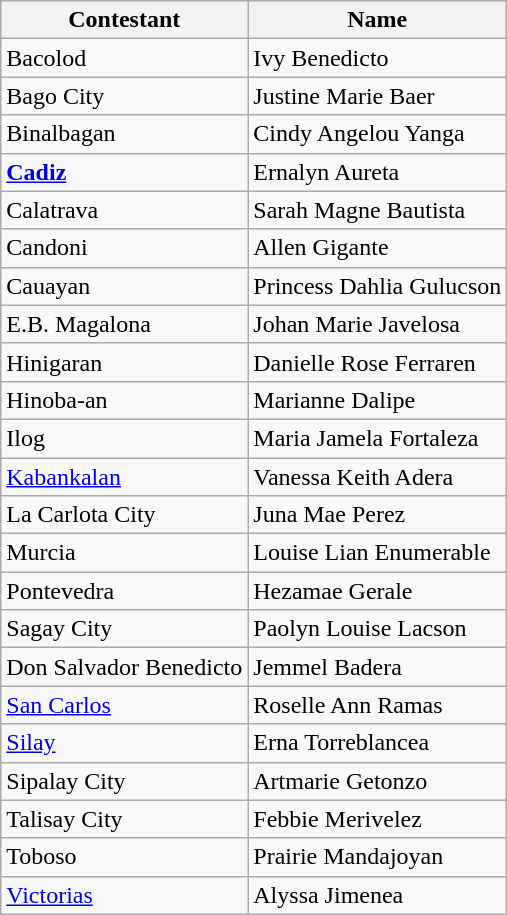<table class="wikitable">
<tr>
<th>Contestant</th>
<th>Name</th>
</tr>
<tr>
<td>Bacolod</td>
<td>Ivy Benedicto</td>
</tr>
<tr>
<td>Bago City</td>
<td>Justine Marie Baer</td>
</tr>
<tr>
<td>Binalbagan</td>
<td>Cindy Angelou Yanga</td>
</tr>
<tr>
<td><strong><a href='#'>Cadiz</a></strong></td>
<td>Ernalyn Aureta</td>
</tr>
<tr>
<td>Calatrava</td>
<td>Sarah Magne Bautista</td>
</tr>
<tr>
<td>Candoni</td>
<td>Allen Gigante</td>
</tr>
<tr>
<td>Cauayan</td>
<td>Princess Dahlia Gulucson</td>
</tr>
<tr>
<td>E.B. Magalona</td>
<td>Johan Marie Javelosa</td>
</tr>
<tr>
<td>Hinigaran</td>
<td>Danielle Rose Ferraren</td>
</tr>
<tr>
<td>Hinoba-an</td>
<td>Marianne Dalipe</td>
</tr>
<tr>
<td>Ilog</td>
<td>Maria Jamela Fortaleza</td>
</tr>
<tr>
<td><a href='#'>Kabankalan</a></td>
<td>Vanessa Keith Adera</td>
</tr>
<tr>
<td>La Carlota City</td>
<td>Juna Mae Perez</td>
</tr>
<tr>
<td>Murcia</td>
<td>Louise Lian Enumerable</td>
</tr>
<tr>
<td>Pontevedra</td>
<td>Hezamae Gerale</td>
</tr>
<tr>
<td>Sagay City</td>
<td>Paolyn Louise Lacson</td>
</tr>
<tr>
<td>Don Salvador Benedicto</td>
<td>Jemmel Badera</td>
</tr>
<tr>
<td><a href='#'>San Carlos</a></td>
<td>Roselle Ann Ramas</td>
</tr>
<tr>
<td><a href='#'>Silay</a></td>
<td>Erna Torreblancea</td>
</tr>
<tr>
<td>Sipalay City</td>
<td>Artmarie Getonzo</td>
</tr>
<tr>
<td>Talisay City</td>
<td>Febbie Merivelez</td>
</tr>
<tr>
<td>Toboso</td>
<td>Prairie Mandajoyan</td>
</tr>
<tr>
<td><a href='#'>Victorias</a></td>
<td>Alyssa Jimenea</td>
</tr>
</table>
